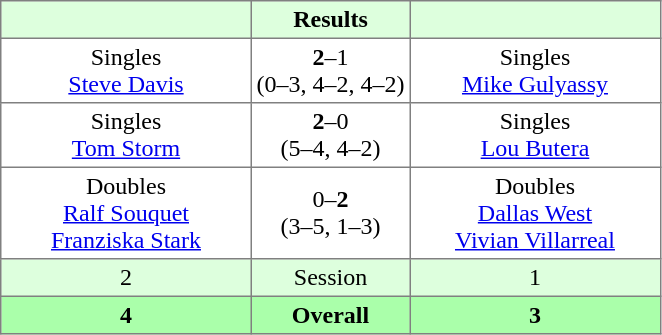<table border="1" cellpadding="3" style="border-collapse: collapse;">
<tr bgcolor="#ddffdd">
<th width="160"></th>
<th>Results</th>
<th width="160"></th>
</tr>
<tr>
<td align="center">Singles<br><a href='#'>Steve Davis</a></td>
<td align="center"><strong>2</strong>–1<br>(0–3, 4–2, 4–2)</td>
<td align="center">Singles<br><a href='#'>Mike Gulyassy</a></td>
</tr>
<tr>
<td align="center">Singles<br><a href='#'>Tom Storm</a></td>
<td align="center"><strong>2</strong>–0<br>(5–4, 4–2)</td>
<td align="center">Singles<br><a href='#'>Lou Butera</a></td>
</tr>
<tr>
<td align="center">Doubles<br><a href='#'>Ralf Souquet</a><br><a href='#'>Franziska Stark</a></td>
<td align="center">0–<strong>2</strong><br>(3–5, 1–3)</td>
<td align="center">Doubles<br><a href='#'>Dallas West</a><br><a href='#'>Vivian Villarreal</a></td>
</tr>
<tr bgcolor="#ddffdd">
<td align="center">2</td>
<td align="center">Session</td>
<td align="center">1</td>
</tr>
<tr bgcolor="#aaffaa">
<th align="center">4</th>
<th align="center">Overall</th>
<th align="center">3</th>
</tr>
</table>
